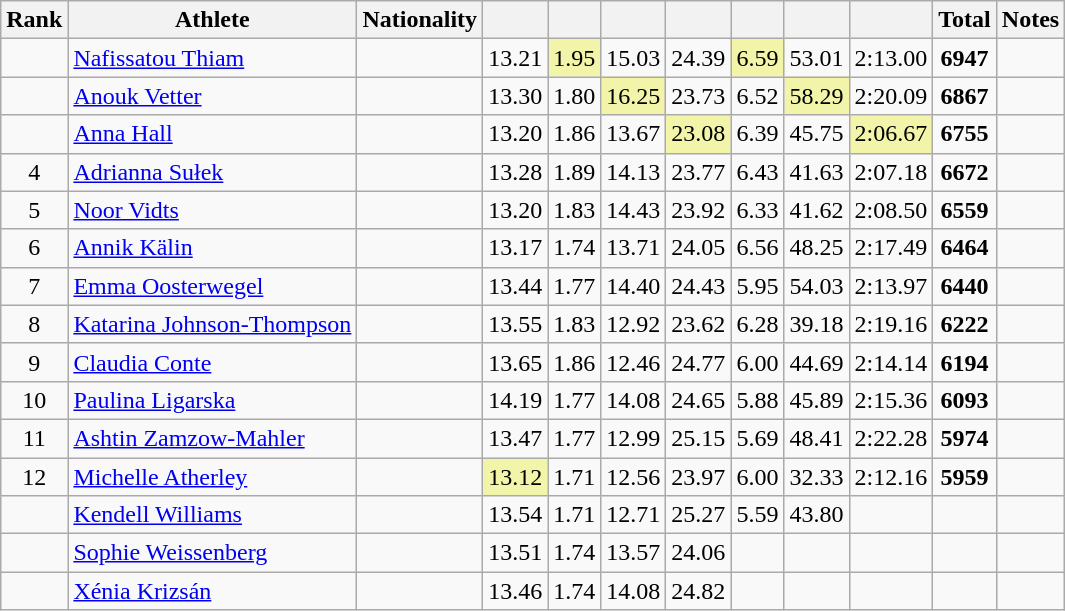<table class="wikitable sortable" style="text-align:center">
<tr>
<th data-sort-type="number">Rank</th>
<th>Athlete</th>
<th>Nationality</th>
<th></th>
<th></th>
<th></th>
<th></th>
<th></th>
<th></th>
<th></th>
<th>Total</th>
<th>Notes</th>
</tr>
<tr>
<td></td>
<td align=left><a href='#'>Nafissatou Thiam</a></td>
<td align=left></td>
<td>13.21</td>
<td bgcolor=#F2F5A9>1.95</td>
<td>15.03</td>
<td>24.39</td>
<td bgcolor=#F2F5A9>6.59</td>
<td>53.01</td>
<td>2:13.00</td>
<td><strong>6947</strong></td>
<td></td>
</tr>
<tr>
<td></td>
<td align=left><a href='#'>Anouk Vetter</a></td>
<td align=left></td>
<td>13.30</td>
<td>1.80</td>
<td bgcolor=#F2F5A9>16.25</td>
<td>23.73</td>
<td>6.52</td>
<td bgcolor=#F2F5A9>58.29</td>
<td>2:20.09</td>
<td><strong>6867</strong></td>
<td></td>
</tr>
<tr>
<td></td>
<td align=left><a href='#'>Anna Hall</a></td>
<td align=left></td>
<td>13.20</td>
<td>1.86</td>
<td>13.67</td>
<td bgcolor=#F2F5A9>23.08</td>
<td>6.39</td>
<td>45.75</td>
<td bgcolor=#F2F5A9>2:06.67</td>
<td><strong>6755</strong></td>
<td></td>
</tr>
<tr>
<td>4</td>
<td align=left><a href='#'>Adrianna Sułek</a></td>
<td align=left></td>
<td>13.28</td>
<td>1.89</td>
<td>14.13</td>
<td>23.77</td>
<td>6.43</td>
<td>41.63</td>
<td>2:07.18</td>
<td><strong>6672</strong></td>
<td></td>
</tr>
<tr>
<td>5</td>
<td align=left><a href='#'>Noor Vidts</a></td>
<td align=left></td>
<td>13.20</td>
<td>1.83</td>
<td>14.43</td>
<td>23.92</td>
<td>6.33</td>
<td>41.62</td>
<td>2:08.50</td>
<td><strong>6559</strong></td>
<td></td>
</tr>
<tr>
<td>6</td>
<td align=left><a href='#'>Annik Kälin</a></td>
<td align=left></td>
<td>13.17</td>
<td>1.74</td>
<td>13.71</td>
<td>24.05</td>
<td>6.56</td>
<td>48.25</td>
<td>2:17.49</td>
<td><strong>6464</strong></td>
<td></td>
</tr>
<tr>
<td>7</td>
<td align=left><a href='#'>Emma Oosterwegel</a></td>
<td align=left></td>
<td>13.44</td>
<td>1.77</td>
<td>14.40</td>
<td>24.43</td>
<td>5.95</td>
<td>54.03</td>
<td>2:13.97</td>
<td><strong>6440</strong></td>
<td></td>
</tr>
<tr>
<td>8</td>
<td align=left><a href='#'>Katarina Johnson-Thompson</a></td>
<td align=left></td>
<td>13.55</td>
<td>1.83</td>
<td>12.92</td>
<td>23.62</td>
<td>6.28</td>
<td>39.18</td>
<td>2:19.16</td>
<td><strong>6222</strong></td>
<td></td>
</tr>
<tr>
<td>9</td>
<td align=left><a href='#'>Claudia Conte</a></td>
<td align=left></td>
<td>13.65</td>
<td>1.86</td>
<td>12.46</td>
<td>24.77</td>
<td>6.00</td>
<td>44.69</td>
<td>2:14.14</td>
<td><strong>6194</strong></td>
<td></td>
</tr>
<tr>
<td>10</td>
<td align=left><a href='#'>Paulina Ligarska</a></td>
<td align=left></td>
<td>14.19</td>
<td>1.77</td>
<td>14.08</td>
<td>24.65</td>
<td>5.88</td>
<td>45.89</td>
<td>2:15.36</td>
<td><strong>6093</strong></td>
<td></td>
</tr>
<tr>
<td>11</td>
<td align=left><a href='#'>Ashtin Zamzow-Mahler</a></td>
<td align=left></td>
<td>13.47</td>
<td>1.77</td>
<td>12.99</td>
<td>25.15</td>
<td>5.69</td>
<td>48.41</td>
<td>2:22.28</td>
<td><strong>5974</strong></td>
<td></td>
</tr>
<tr>
<td>12</td>
<td align=left><a href='#'>Michelle Atherley</a></td>
<td align=left></td>
<td bgcolor=#F2F5A9>13.12</td>
<td>1.71</td>
<td>12.56</td>
<td>23.97</td>
<td>6.00</td>
<td>32.33</td>
<td>2:12.16</td>
<td><strong>5959</strong></td>
<td></td>
</tr>
<tr>
<td></td>
<td align=left><a href='#'>Kendell Williams</a></td>
<td align=left></td>
<td>13.54</td>
<td>1.71</td>
<td>12.71</td>
<td>25.27</td>
<td>5.59</td>
<td>43.80</td>
<td></td>
<td><strong></strong></td>
<td></td>
</tr>
<tr>
<td></td>
<td align=left><a href='#'>Sophie Weissenberg</a></td>
<td align=left></td>
<td>13.51</td>
<td>1.74</td>
<td>13.57</td>
<td>24.06</td>
<td></td>
<td></td>
<td></td>
<td><strong></strong></td>
<td></td>
</tr>
<tr>
<td></td>
<td align=left><a href='#'>Xénia Krizsán</a></td>
<td align=left></td>
<td>13.46</td>
<td>1.74</td>
<td>14.08</td>
<td>24.82</td>
<td></td>
<td></td>
<td></td>
<td><strong></strong></td>
<td></td>
</tr>
</table>
